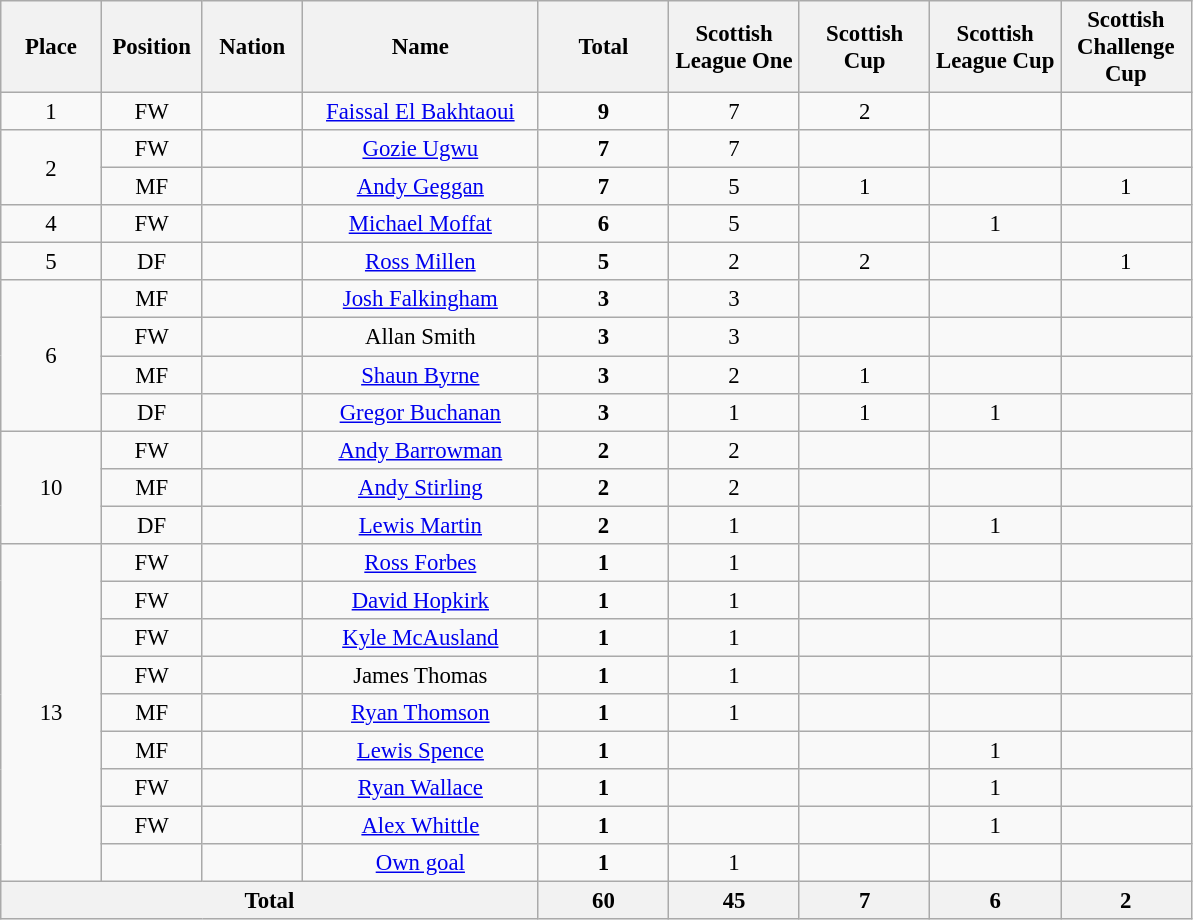<table class="wikitable" style="font-size: 95%; text-align: center;">
<tr>
<th width=60>Place</th>
<th width=60>Position</th>
<th width=60>Nation</th>
<th width=150>Name</th>
<th width=80>Total</th>
<th width=80>Scottish League One</th>
<th width=80>Scottish Cup</th>
<th width=80>Scottish League Cup</th>
<th width=80>Scottish Challenge Cup</th>
</tr>
<tr>
<td>1</td>
<td>FW</td>
<td></td>
<td><a href='#'>Faissal El Bakhtaoui</a></td>
<td><strong>9</strong></td>
<td>7</td>
<td>2</td>
<td></td>
<td></td>
</tr>
<tr>
<td rowspan="2">2</td>
<td>FW</td>
<td></td>
<td><a href='#'>Gozie Ugwu</a></td>
<td><strong>7</strong></td>
<td>7</td>
<td></td>
<td></td>
<td></td>
</tr>
<tr>
<td>MF</td>
<td></td>
<td><a href='#'>Andy Geggan</a></td>
<td><strong>7</strong></td>
<td>5</td>
<td>1</td>
<td></td>
<td>1</td>
</tr>
<tr>
<td>4</td>
<td>FW</td>
<td></td>
<td><a href='#'>Michael Moffat</a></td>
<td><strong>6</strong></td>
<td>5</td>
<td></td>
<td>1</td>
<td></td>
</tr>
<tr>
<td>5</td>
<td>DF</td>
<td></td>
<td><a href='#'>Ross Millen</a></td>
<td><strong>5</strong></td>
<td>2</td>
<td>2</td>
<td></td>
<td>1</td>
</tr>
<tr>
<td rowspan="4">6</td>
<td>MF</td>
<td></td>
<td><a href='#'>Josh Falkingham</a></td>
<td><strong>3</strong></td>
<td>3</td>
<td></td>
<td></td>
<td></td>
</tr>
<tr>
<td>FW</td>
<td></td>
<td>Allan Smith</td>
<td><strong>3</strong></td>
<td>3</td>
<td></td>
<td></td>
<td></td>
</tr>
<tr>
<td>MF</td>
<td></td>
<td><a href='#'>Shaun Byrne</a></td>
<td><strong>3</strong></td>
<td>2</td>
<td>1</td>
<td></td>
<td></td>
</tr>
<tr>
<td>DF</td>
<td></td>
<td><a href='#'>Gregor Buchanan</a></td>
<td><strong>3</strong></td>
<td>1</td>
<td>1</td>
<td>1</td>
<td></td>
</tr>
<tr>
<td rowspan="3">10</td>
<td>FW</td>
<td></td>
<td><a href='#'>Andy Barrowman</a></td>
<td><strong>2</strong></td>
<td>2</td>
<td></td>
<td></td>
<td></td>
</tr>
<tr>
<td>MF</td>
<td></td>
<td><a href='#'>Andy Stirling</a></td>
<td><strong>2</strong></td>
<td>2</td>
<td></td>
<td></td>
<td></td>
</tr>
<tr>
<td>DF</td>
<td></td>
<td><a href='#'>Lewis Martin</a></td>
<td><strong>2</strong></td>
<td>1</td>
<td></td>
<td>1</td>
<td></td>
</tr>
<tr>
<td rowspan="9">13</td>
<td>FW</td>
<td></td>
<td><a href='#'>Ross Forbes</a></td>
<td><strong>1</strong></td>
<td>1</td>
<td></td>
<td></td>
<td></td>
</tr>
<tr>
<td>FW</td>
<td></td>
<td><a href='#'>David Hopkirk</a></td>
<td><strong>1</strong></td>
<td>1</td>
<td></td>
<td></td>
<td></td>
</tr>
<tr>
<td>FW</td>
<td></td>
<td><a href='#'>Kyle McAusland</a></td>
<td><strong>1</strong></td>
<td>1</td>
<td></td>
<td></td>
<td></td>
</tr>
<tr>
<td>FW</td>
<td></td>
<td>James Thomas</td>
<td><strong>1</strong></td>
<td>1</td>
<td></td>
<td></td>
<td></td>
</tr>
<tr>
<td>MF</td>
<td></td>
<td><a href='#'>Ryan Thomson</a></td>
<td><strong>1</strong></td>
<td>1</td>
<td></td>
<td></td>
<td></td>
</tr>
<tr>
<td>MF</td>
<td></td>
<td><a href='#'>Lewis Spence</a></td>
<td><strong>1</strong></td>
<td></td>
<td></td>
<td>1</td>
<td></td>
</tr>
<tr>
<td>FW</td>
<td></td>
<td><a href='#'>Ryan Wallace</a></td>
<td><strong>1</strong></td>
<td></td>
<td></td>
<td>1</td>
<td></td>
</tr>
<tr>
<td>FW</td>
<td></td>
<td><a href='#'>Alex Whittle</a></td>
<td><strong>1</strong></td>
<td></td>
<td></td>
<td>1</td>
<td></td>
</tr>
<tr>
<td></td>
<td></td>
<td><a href='#'>Own goal</a></td>
<td><strong>1</strong></td>
<td>1</td>
<td></td>
<td></td>
<td></td>
</tr>
<tr>
<th colspan=4>Total</th>
<th>60</th>
<th>45</th>
<th>7</th>
<th>6</th>
<th>2</th>
</tr>
</table>
